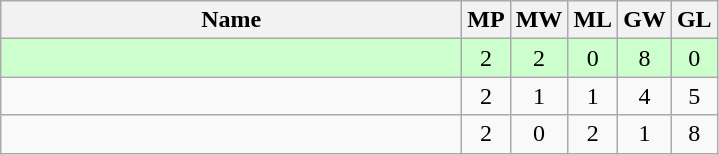<table class=wikitable style="text-align:center">
<tr>
<th width=300>Name</th>
<th width=20>MP</th>
<th width=20>MW</th>
<th width=20>ML</th>
<th width=20>GW</th>
<th width=20>GL</th>
</tr>
<tr style="background-color:#ccffcc;">
<td style="text-align:left;"><strong></strong></td>
<td>2</td>
<td>2</td>
<td>0</td>
<td>8</td>
<td>0</td>
</tr>
<tr>
<td style="text-align:left;"></td>
<td>2</td>
<td>1</td>
<td>1</td>
<td>4</td>
<td>5</td>
</tr>
<tr>
<td style="text-align:left;"></td>
<td>2</td>
<td>0</td>
<td>2</td>
<td>1</td>
<td>8</td>
</tr>
</table>
